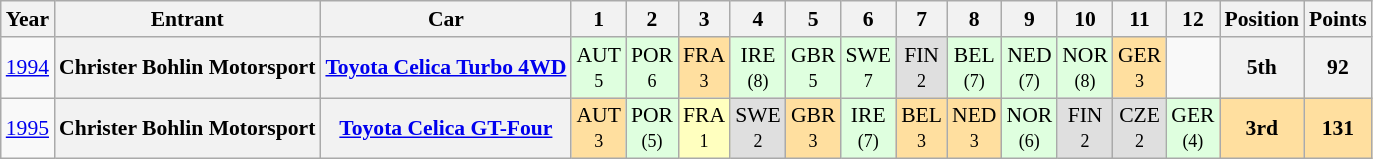<table class="wikitable" style="text-align:center; font-size:90%;">
<tr valign="top">
<th>Year</th>
<th>Entrant</th>
<th>Car</th>
<th>1</th>
<th>2</th>
<th>3</th>
<th>4</th>
<th>5</th>
<th>6</th>
<th>7</th>
<th>8</th>
<th>9</th>
<th>10</th>
<th>11</th>
<th>12</th>
<th>Position</th>
<th>Points</th>
</tr>
<tr>
<td><a href='#'>1994</a></td>
<th>Christer Bohlin Motorsport</th>
<th><a href='#'>Toyota Celica Turbo 4WD</a></th>
<td style="background:#DFFFDF;">AUT<br><small>5</small></td>
<td style="background:#DFFFDF;">POR<br><small>6</small></td>
<td style="background:#FFDF9F;">FRA<br><small>3</small></td>
<td style="background:#DFFFDF;">IRE<br><small>(8)</small></td>
<td style="background:#DFFFDF;">GBR<br><small>5</small></td>
<td style="background:#DFFFDF;">SWE<br><small>7</small></td>
<td style="background:#DFDFDF;">FIN<br><small>2</small></td>
<td style="background:#DFFFDF;">BEL<br><small>(7)</small></td>
<td style="background:#DFFFDF;">NED<br><small>(7)</small></td>
<td style="background:#DFFFDF;">NOR<br><small>(8)</small></td>
<td style="background:#FFDF9F;">GER<br><small>3</small></td>
<td></td>
<th>5th</th>
<th>92</th>
</tr>
<tr>
<td><a href='#'>1995</a></td>
<th>Christer Bohlin Motorsport</th>
<th><a href='#'>Toyota Celica GT-Four</a></th>
<td style="background:#FFDF9F;">AUT<br><small>3</small></td>
<td style="background:#DFFFDF;">POR<br><small>(5)</small></td>
<td style="background:#FFFFBF;">FRA<br><small>1</small></td>
<td style="background:#DFDFDF;">SWE<br><small>2</small></td>
<td style="background:#FFDF9F;">GBR<br><small>3</small></td>
<td style="background:#DFFFDF;">IRE<br><small>(7)</small></td>
<td style="background:#FFDF9F;">BEL<br><small>3</small></td>
<td style="background:#FFDF9F;">NED<br><small>3</small></td>
<td style="background:#DFFFDF;">NOR<br><small>(6)</small></td>
<td style="background:#DFDFDF;">FIN<br><small>2</small></td>
<td style="background:#DFDFDF;">CZE<br><small>2</small></td>
<td style="background:#DFFFDF;">GER<br><small>(4)</small></td>
<th style="background:#FFDF9F;">3rd</th>
<th style="background:#FFDF9F;">131</th>
</tr>
</table>
